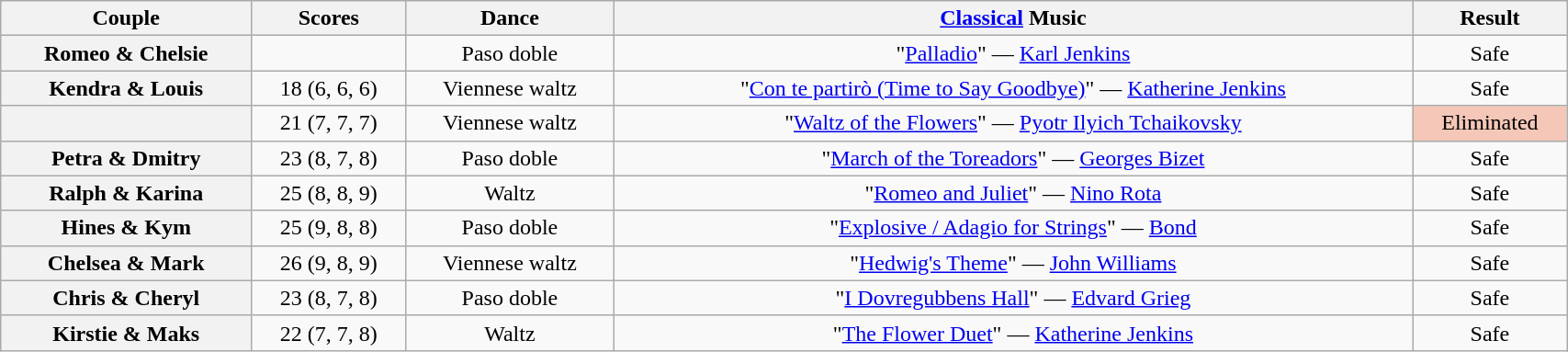<table class="wikitable sortable" style="text-align:center; width:90%">
<tr>
<th scope="col">Couple</th>
<th scope="col">Scores</th>
<th scope="col" class="unsortable">Dance</th>
<th scope="col" class="unsortable"><a href='#'>Classical</a> Music</th>
<th scope="col" class="unsortable">Result</th>
</tr>
<tr>
<th scope="row">Romeo & Chelsie</th>
<td></td>
<td>Paso doble</td>
<td>"<a href='#'>Palladio</a>" — <a href='#'>Karl Jenkins</a></td>
<td>Safe</td>
</tr>
<tr>
<th scope="row">Kendra & Louis</th>
<td>18 (6, 6, 6)</td>
<td>Viennese waltz</td>
<td>"<a href='#'>Con te partirò (Time to Say Goodbye)</a>" — <a href='#'>Katherine Jenkins</a></td>
<td>Safe</td>
</tr>
<tr>
<th scope="row"></th>
<td>21 (7, 7, 7)</td>
<td>Viennese waltz</td>
<td>"<a href='#'>Waltz of the Flowers</a>" — <a href='#'>Pyotr Ilyich Tchaikovsky</a></td>
<td bgcolor=f4c7b8>Eliminated</td>
</tr>
<tr>
<th scope="row">Petra & Dmitry</th>
<td>23 (8, 7, 8)</td>
<td>Paso doble</td>
<td>"<a href='#'>March of the Toreadors</a>" — <a href='#'>Georges Bizet</a></td>
<td>Safe</td>
</tr>
<tr>
<th scope="row">Ralph & Karina</th>
<td>25 (8, 8, 9)</td>
<td>Waltz</td>
<td>"<a href='#'>Romeo and Juliet</a>" — <a href='#'>Nino Rota</a></td>
<td>Safe</td>
</tr>
<tr>
<th scope="row">Hines & Kym</th>
<td>25 (9, 8, 8)</td>
<td>Paso doble</td>
<td>"<a href='#'>Explosive / Adagio for Strings</a>" — <a href='#'>Bond</a></td>
<td>Safe</td>
</tr>
<tr>
<th scope="row">Chelsea & Mark</th>
<td>26 (9, 8, 9)</td>
<td>Viennese waltz</td>
<td>"<a href='#'>Hedwig's Theme</a>" — <a href='#'>John Williams</a></td>
<td>Safe</td>
</tr>
<tr>
<th scope="row">Chris & Cheryl</th>
<td>23 (8, 7, 8)</td>
<td>Paso doble</td>
<td>"<a href='#'>I Dovregubbens Hall</a>" — <a href='#'>Edvard Grieg</a></td>
<td>Safe</td>
</tr>
<tr>
<th scope="row">Kirstie & Maks</th>
<td>22 (7, 7, 8)</td>
<td>Waltz</td>
<td>"<a href='#'>The Flower Duet</a>" — <a href='#'>Katherine Jenkins</a></td>
<td>Safe</td>
</tr>
</table>
